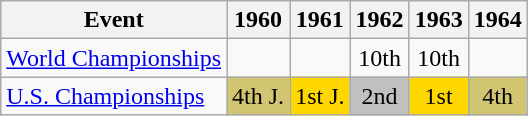<table class="wikitable">
<tr>
<th>Event</th>
<th>1960</th>
<th>1961</th>
<th>1962</th>
<th>1963</th>
<th>1964</th>
</tr>
<tr>
<td><a href='#'>World Championships</a></td>
<td></td>
<td></td>
<td align="center">10th</td>
<td align="center">10th</td>
<td></td>
</tr>
<tr>
<td><a href='#'>U.S. Championships</a></td>
<td align="center" bgcolor="d1c571">4th J.</td>
<td align="center" bgcolor="gold">1st J.</td>
<td align="center" bgcolor="silver">2nd</td>
<td align="center" bgcolor="gold">1st</td>
<td align="center" bgcolor="d1c571">4th</td>
</tr>
</table>
